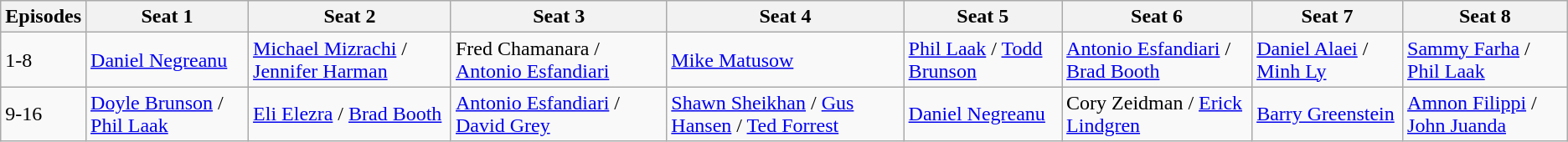<table class="wikitable">
<tr>
<th>Episodes</th>
<th>Seat 1</th>
<th>Seat 2</th>
<th>Seat 3</th>
<th>Seat 4</th>
<th>Seat 5</th>
<th>Seat 6</th>
<th>Seat 7</th>
<th>Seat 8</th>
</tr>
<tr>
<td>1-8</td>
<td><a href='#'>Daniel Negreanu</a></td>
<td><a href='#'>Michael Mizrachi</a> / <a href='#'>Jennifer Harman</a></td>
<td>Fred Chamanara / <a href='#'>Antonio Esfandiari</a></td>
<td><a href='#'>Mike Matusow</a></td>
<td><a href='#'>Phil Laak</a> / <a href='#'>Todd Brunson</a></td>
<td><a href='#'>Antonio Esfandiari</a> / <a href='#'>Brad Booth</a></td>
<td><a href='#'>Daniel Alaei</a> / <a href='#'>Minh Ly</a></td>
<td><a href='#'>Sammy Farha</a> / <a href='#'>Phil Laak</a></td>
</tr>
<tr>
<td>9-16</td>
<td><a href='#'>Doyle Brunson</a> / <a href='#'>Phil Laak</a></td>
<td><a href='#'>Eli Elezra</a> / <a href='#'>Brad Booth</a></td>
<td><a href='#'>Antonio Esfandiari</a> / <a href='#'>David Grey</a></td>
<td><a href='#'>Shawn Sheikhan</a> / <a href='#'>Gus Hansen</a> / <a href='#'>Ted Forrest</a></td>
<td><a href='#'>Daniel Negreanu</a></td>
<td>Cory Zeidman / <a href='#'>Erick Lindgren</a></td>
<td><a href='#'>Barry Greenstein</a></td>
<td><a href='#'>Amnon Filippi</a> / <a href='#'>John Juanda</a></td>
</tr>
</table>
